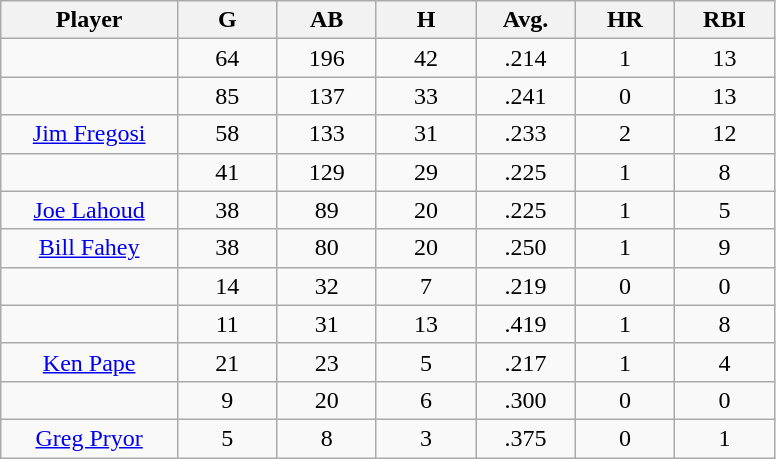<table class="wikitable sortable">
<tr>
<th bgcolor="#DDDDFF" width="16%">Player</th>
<th bgcolor="#DDDDFF" width="9%">G</th>
<th bgcolor="#DDDDFF" width="9%">AB</th>
<th bgcolor="#DDDDFF" width="9%">H</th>
<th bgcolor="#DDDDFF" width="9%">Avg.</th>
<th bgcolor="#DDDDFF" width="9%">HR</th>
<th bgcolor="#DDDDFF" width="9%">RBI</th>
</tr>
<tr align="center">
<td></td>
<td>64</td>
<td>196</td>
<td>42</td>
<td>.214</td>
<td>1</td>
<td>13</td>
</tr>
<tr align="center">
<td></td>
<td>85</td>
<td>137</td>
<td>33</td>
<td>.241</td>
<td>0</td>
<td>13</td>
</tr>
<tr align="center">
<td><a href='#'>Jim Fregosi</a></td>
<td>58</td>
<td>133</td>
<td>31</td>
<td>.233</td>
<td>2</td>
<td>12</td>
</tr>
<tr align=center>
<td></td>
<td>41</td>
<td>129</td>
<td>29</td>
<td>.225</td>
<td>1</td>
<td>8</td>
</tr>
<tr align="center">
<td><a href='#'>Joe Lahoud</a></td>
<td>38</td>
<td>89</td>
<td>20</td>
<td>.225</td>
<td>1</td>
<td>5</td>
</tr>
<tr align=center>
<td><a href='#'>Bill Fahey</a></td>
<td>38</td>
<td>80</td>
<td>20</td>
<td>.250</td>
<td>1</td>
<td>9</td>
</tr>
<tr align=center>
<td></td>
<td>14</td>
<td>32</td>
<td>7</td>
<td>.219</td>
<td>0</td>
<td>0</td>
</tr>
<tr align="center">
<td></td>
<td>11</td>
<td>31</td>
<td>13</td>
<td>.419</td>
<td>1</td>
<td>8</td>
</tr>
<tr align="center">
<td><a href='#'>Ken Pape</a></td>
<td>21</td>
<td>23</td>
<td>5</td>
<td>.217</td>
<td>1</td>
<td>4</td>
</tr>
<tr align=center>
<td></td>
<td>9</td>
<td>20</td>
<td>6</td>
<td>.300</td>
<td>0</td>
<td>0</td>
</tr>
<tr align="center">
<td><a href='#'>Greg Pryor</a></td>
<td>5</td>
<td>8</td>
<td>3</td>
<td>.375</td>
<td>0</td>
<td>1</td>
</tr>
</table>
